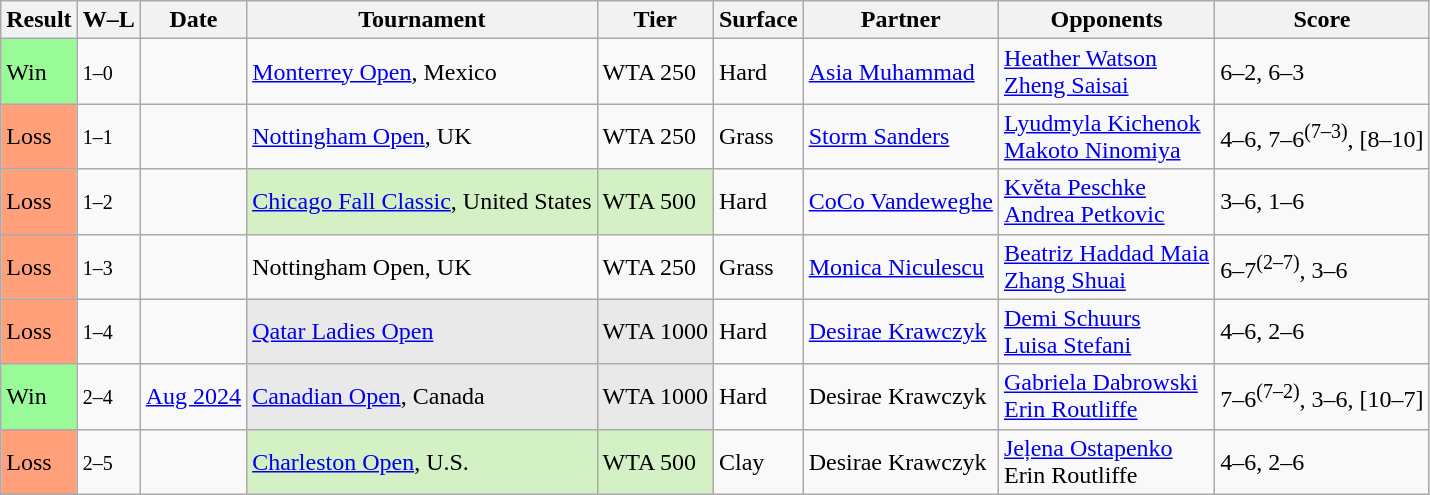<table class="sortable wikitable">
<tr>
<th>Result</th>
<th class="unsortable">W–L</th>
<th>Date</th>
<th>Tournament</th>
<th>Tier</th>
<th>Surface</th>
<th>Partner</th>
<th>Opponents</th>
<th class="unsortable">Score</th>
</tr>
<tr>
<td bgcolor=98FB98>Win</td>
<td><small>1–0</small></td>
<td><a href='#'></a></td>
<td><a href='#'>Monterrey Open</a>, Mexico</td>
<td>WTA 250</td>
<td>Hard</td>
<td> <a href='#'>Asia Muhammad</a></td>
<td> <a href='#'>Heather Watson</a> <br>  <a href='#'>Zheng Saisai</a></td>
<td>6–2, 6–3</td>
</tr>
<tr>
<td bgcolor=FFA07A>Loss</td>
<td><small>1–1</small></td>
<td><a href='#'></a></td>
<td><a href='#'>Nottingham Open</a>, UK</td>
<td>WTA 250</td>
<td>Grass</td>
<td> <a href='#'>Storm Sanders</a></td>
<td> <a href='#'>Lyudmyla Kichenok</a> <br>  <a href='#'>Makoto Ninomiya</a></td>
<td>4–6, 7–6<sup>(7–3)</sup>, [8–10]</td>
</tr>
<tr>
<td bgcolor=FFA07A>Loss</td>
<td><small>1–2</small></td>
<td><a href='#'></a></td>
<td bgcolor=d4f1c5><a href='#'>Chicago Fall Classic</a>, United States</td>
<td bgcolor=d4f1c5>WTA 500</td>
<td>Hard</td>
<td> <a href='#'>CoCo Vandeweghe</a></td>
<td> <a href='#'>Květa Peschke</a> <br>  <a href='#'>Andrea Petkovic</a></td>
<td>3–6, 1–6</td>
</tr>
<tr>
<td bgcolor=FFA07A>Loss</td>
<td><small>1–3</small></td>
<td><a href='#'></a></td>
<td>Nottingham Open, UK</td>
<td>WTA 250</td>
<td>Grass</td>
<td> <a href='#'>Monica Niculescu</a></td>
<td> <a href='#'>Beatriz Haddad Maia</a> <br>  <a href='#'>Zhang Shuai</a></td>
<td>6–7<sup>(2–7)</sup>, 3–6</td>
</tr>
<tr>
<td style="background:#ffa07a;">Loss</td>
<td><small>1–4</small></td>
<td><a href='#'></a></td>
<td bgcolor=e9e9e9><a href='#'>Qatar Ladies Open</a></td>
<td bgcolor=e9e9e9>WTA 1000</td>
<td>Hard</td>
<td> <a href='#'>Desirae Krawczyk</a></td>
<td> <a href='#'>Demi Schuurs</a> <br>  <a href='#'>Luisa Stefani</a></td>
<td>4–6, 2–6</td>
</tr>
<tr>
<td bgcolor=98FB98>Win</td>
<td><small>2–4</small></td>
<td><a href='#'>Aug 2024</a></td>
<td bgcolor=e9e9e9><a href='#'>Canadian Open</a>, Canada</td>
<td bgcolor=e9e9e9>WTA 1000</td>
<td>Hard</td>
<td> Desirae Krawczyk</td>
<td> <a href='#'>Gabriela Dabrowski</a> <br>  <a href='#'>Erin Routliffe</a></td>
<td>7–6<sup>(7–2)</sup>, 3–6, [10–7]</td>
</tr>
<tr>
<td style="background:#ffa07a;">Loss</td>
<td><small>2–5</small></td>
<td><a href='#'></a></td>
<td style="background:#d4f1c5;"><a href='#'>Charleston Open</a>, U.S.</td>
<td style="background:#d4f1c5;">WTA 500</td>
<td>Clay</td>
<td> Desirae Krawczyk</td>
<td> <a href='#'>Jeļena Ostapenko</a> <br>  Erin Routliffe</td>
<td>4–6, 2–6</td>
</tr>
</table>
